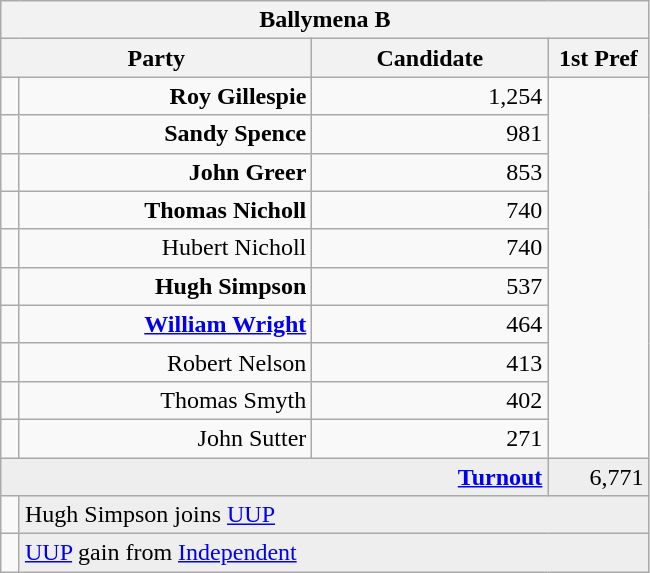<table class="wikitable">
<tr>
<th colspan="4" align="center">Ballymena B</th>
</tr>
<tr>
<th colspan="2" align="center" width=200>Party</th>
<th width=150>Candidate</th>
<th width=60>1st Pref</th>
</tr>
<tr>
<td></td>
<td align="right"><strong>Roy Gillespie</strong></td>
<td align="right">1,254</td>
</tr>
<tr>
<td></td>
<td align="right"><strong>Sandy Spence</strong></td>
<td align="right">981</td>
</tr>
<tr>
<td></td>
<td align="right"><strong>John Greer</strong></td>
<td align="right">853</td>
</tr>
<tr>
<td></td>
<td align="right"><strong>Thomas Nicholl</strong></td>
<td align="right">740</td>
</tr>
<tr>
<td></td>
<td align="right">Hubert Nicholl</td>
<td align="right">740</td>
</tr>
<tr>
<td></td>
<td align="right"><strong>Hugh Simpson</strong></td>
<td align="right">537</td>
</tr>
<tr>
<td></td>
<td align="right"><strong><a href='#'>William Wright</a></strong></td>
<td align="right">464</td>
</tr>
<tr>
<td></td>
<td align="right">Robert Nelson</td>
<td align="right">413</td>
</tr>
<tr>
<td></td>
<td align="right">Thomas Smyth</td>
<td align="right">402</td>
</tr>
<tr>
<td></td>
<td align="right">John Sutter</td>
<td align="right">271</td>
</tr>
<tr bgcolor="EEEEEE">
<td colspan=3 align="right"><strong><a href='#'>Turnout</a></strong></td>
<td align="right">6,771</td>
</tr>
<tr>
<td bgcolor=></td>
<td colspan=3 bgcolor="EEEEEE">Hugh Simpson joins <a href='#'>UUP</a></td>
</tr>
<tr>
<td bgcolor=></td>
<td colspan=3 bgcolor="EEEEEE"><a href='#'>UUP</a> gain from <a href='#'>Independent</a></td>
</tr>
</table>
